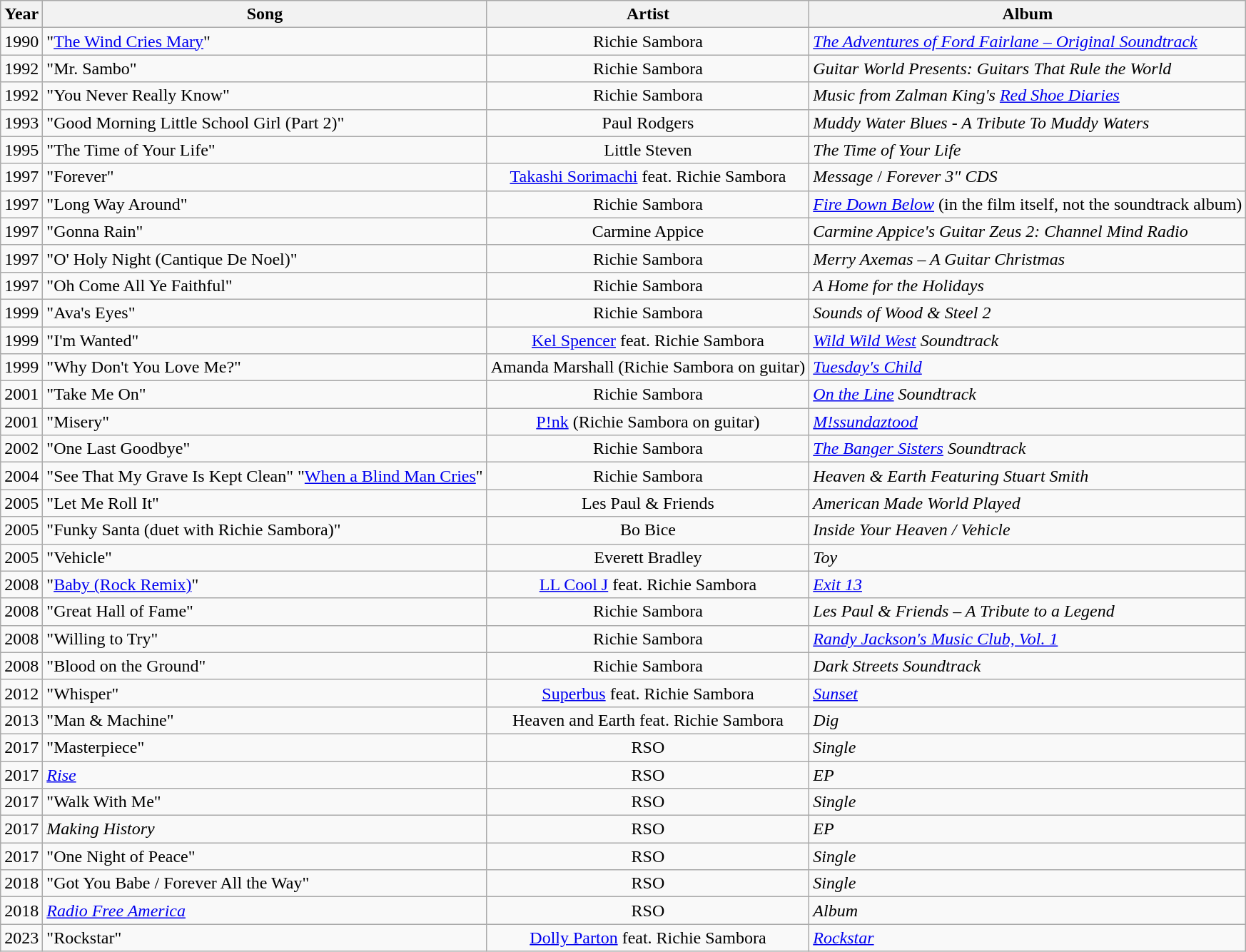<table class="wikitable" style="text-align:center;">
<tr>
<th>Year</th>
<th>Song</th>
<th>Artist</th>
<th>Album</th>
</tr>
<tr>
<td>1990</td>
<td style="text-align:left;">"<a href='#'>The Wind Cries Mary</a>"</td>
<td>Richie Sambora</td>
<td style="text-align:left;"><em><a href='#'>The Adventures of Ford Fairlane – Original Soundtrack</a></em></td>
</tr>
<tr>
<td>1992</td>
<td style="text-align:left;">"Mr. Sambo"</td>
<td>Richie Sambora</td>
<td style="text-align:left;"><em>Guitar World Presents: Guitars That Rule the World</em></td>
</tr>
<tr>
<td>1992</td>
<td style="text-align:left;">"You Never Really Know"</td>
<td>Richie Sambora</td>
<td style="text-align:left;"><em>Music from Zalman King's <a href='#'>Red Shoe Diaries</a></em></td>
</tr>
<tr>
<td>1993</td>
<td style="text-align:left;">"Good Morning Little School Girl (Part 2)"</td>
<td>Paul Rodgers</td>
<td style="text-align:left;"><em>Muddy Water Blues - A Tribute To Muddy Waters</em></td>
</tr>
<tr>
<td>1995</td>
<td style="text-align:left;">"The Time of Your Life"</td>
<td>Little Steven</td>
<td style="text-align:left;"><em>The Time of Your Life</em></td>
</tr>
<tr>
<td>1997</td>
<td style="text-align:left;">"Forever"</td>
<td><a href='#'>Takashi Sorimachi</a> feat. Richie Sambora</td>
<td style="text-align:left;"><em>Message</em> / <em>Forever 3" CDS</em></td>
</tr>
<tr>
<td>1997</td>
<td style="text-align:left;">"Long Way Around"</td>
<td>Richie Sambora</td>
<td style="text-align:left;"><em><a href='#'>Fire Down Below</a></em> (in the film itself, not the soundtrack album)</td>
</tr>
<tr>
<td>1997</td>
<td style="text-align:left;">"Gonna Rain"</td>
<td>Carmine Appice</td>
<td style="text-align:left;"><em>Carmine Appice's Guitar Zeus 2: Channel Mind Radio</em></td>
</tr>
<tr>
<td>1997</td>
<td style="text-align:left;">"O' Holy Night (Cantique De Noel)"</td>
<td>Richie Sambora</td>
<td style="text-align:left;"><em>Merry Axemas – A Guitar Christmas</em></td>
</tr>
<tr>
<td>1997</td>
<td style="text-align:left;">"Oh Come All Ye Faithful"</td>
<td>Richie Sambora</td>
<td style="text-align:left;"><em>A Home for the Holidays</em></td>
</tr>
<tr>
<td>1999</td>
<td style="text-align:left;">"Ava's Eyes"</td>
<td>Richie Sambora</td>
<td style="text-align:left;"><em>Sounds of Wood & Steel 2</em></td>
</tr>
<tr>
<td>1999</td>
<td style="text-align:left;">"I'm Wanted"</td>
<td><a href='#'>Kel Spencer</a> feat. Richie Sambora</td>
<td style="text-align:left;"><em><a href='#'>Wild Wild West</a> Soundtrack</em></td>
</tr>
<tr>
<td>1999</td>
<td style="text-align:left;">"Why Don't You Love Me?"</td>
<td>Amanda Marshall (Richie Sambora on guitar)</td>
<td style="text-align:left;"><em><a href='#'>Tuesday's Child</a></em></td>
</tr>
<tr>
<td>2001</td>
<td style="text-align:left;">"Take Me On"</td>
<td>Richie Sambora</td>
<td style="text-align:left;"><em><a href='#'>On the Line</a> Soundtrack</em></td>
</tr>
<tr>
<td>2001</td>
<td style="text-align:left;">"Misery"</td>
<td><a href='#'>P!nk</a> (Richie Sambora on guitar)</td>
<td style="text-align:left;"><em><a href='#'>M!ssundaztood</a></em></td>
</tr>
<tr>
<td>2002</td>
<td style="text-align:left;">"One Last Goodbye"</td>
<td>Richie Sambora</td>
<td style="text-align:left;"><em><a href='#'>The Banger Sisters</a> Soundtrack</em></td>
</tr>
<tr>
<td>2004</td>
<td style="text-align:left;">"See That My Grave Is Kept Clean" "<a href='#'>When a Blind Man Cries</a>"</td>
<td>Richie Sambora</td>
<td style="text-align:left;"><em>Heaven & Earth Featuring Stuart Smith</em></td>
</tr>
<tr>
<td>2005</td>
<td style="text-align:left;">"Let Me Roll It"</td>
<td>Les Paul & Friends</td>
<td style="text-align:left;"><em>American Made World Played</em></td>
</tr>
<tr>
<td>2005</td>
<td style="text-align:left;">"Funky Santa (duet with Richie Sambora)"</td>
<td>Bo Bice</td>
<td style="text-align:left;"><em>Inside Your Heaven / Vehicle</em></td>
</tr>
<tr>
<td>2005</td>
<td style="text-align:left;">"Vehicle"</td>
<td>Everett Bradley</td>
<td style="text-align:left;"><em>Toy</em></td>
</tr>
<tr>
<td>2008</td>
<td style="text-align:left;">"<a href='#'>Baby (Rock Remix)</a>"</td>
<td><a href='#'>LL Cool J</a> feat. Richie Sambora</td>
<td style="text-align:left;"><em><a href='#'>Exit 13</a></em></td>
</tr>
<tr>
<td>2008</td>
<td style="text-align:left;">"Great Hall of Fame"</td>
<td>Richie Sambora</td>
<td style="text-align:left;"><em>Les Paul & Friends – A Tribute to a Legend</em></td>
</tr>
<tr>
<td>2008</td>
<td style="text-align:left;">"Willing to Try"</td>
<td>Richie Sambora</td>
<td style="text-align:left;"><em><a href='#'>Randy Jackson's Music Club, Vol. 1</a></em></td>
</tr>
<tr>
<td>2008</td>
<td style="text-align:left;">"Blood on the Ground"</td>
<td>Richie Sambora</td>
<td style="text-align:left;"><em>Dark Streets Soundtrack</em></td>
</tr>
<tr>
<td>2012</td>
<td style="text-align:left;">"Whisper"</td>
<td><a href='#'>Superbus</a> feat. Richie Sambora</td>
<td style="text-align:left;"><em><a href='#'>Sunset</a></em></td>
</tr>
<tr>
<td>2013</td>
<td style="text-align:left;">"Man & Machine"</td>
<td>Heaven and Earth feat. Richie Sambora</td>
<td style="text-align:left;"><em>Dig</em></td>
</tr>
<tr>
<td>2017</td>
<td style="text-align:left;">"Masterpiece"</td>
<td>RSO</td>
<td style="text-align:left;"><em>Single</em></td>
</tr>
<tr>
<td>2017</td>
<td style="text-align:left;"><em><a href='#'>Rise</a></em></td>
<td>RSO</td>
<td style="text-align:left;"><em>EP</em></td>
</tr>
<tr>
<td>2017</td>
<td style="text-align:left;">"Walk With Me"</td>
<td>RSO</td>
<td style="text-align:left;"><em>Single</em></td>
</tr>
<tr>
<td>2017</td>
<td style="text-align:left;"><em>Making History</em></td>
<td>RSO</td>
<td style="text-align:left;"><em>EP</em></td>
</tr>
<tr>
<td>2017</td>
<td style="text-align:left;">"One Night of Peace"</td>
<td>RSO</td>
<td style="text-align:left;"><em>Single</em></td>
</tr>
<tr>
<td>2018</td>
<td style="text-align:left;">"Got You Babe / Forever All the Way"</td>
<td>RSO</td>
<td style="text-align:left;"><em>Single</em></td>
</tr>
<tr>
<td>2018</td>
<td style="text-align:left;"><em><a href='#'>Radio Free America</a></em></td>
<td>RSO</td>
<td style="text-align:left;"><em>Album</em></td>
</tr>
<tr>
<td>2023</td>
<td style="text-align:left;">"Rockstar"</td>
<td><a href='#'>Dolly Parton</a> feat. Richie Sambora</td>
<td style="text-align:left;"><em><a href='#'>Rockstar</a></em></td>
</tr>
</table>
